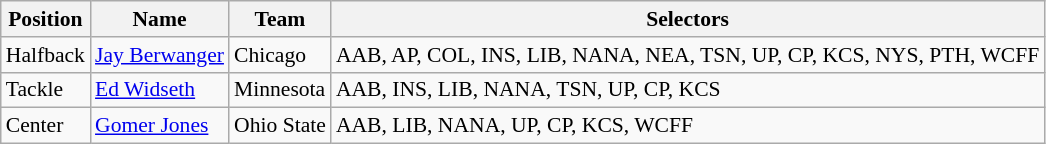<table class="wikitable" style="font-size: 90%">
<tr>
<th>Position</th>
<th>Name</th>
<th>Team</th>
<th>Selectors</th>
</tr>
<tr>
<td>Halfback</td>
<td><a href='#'>Jay Berwanger</a></td>
<td>Chicago</td>
<td>AAB, AP, COL, INS, LIB, NANA, NEA, TSN, UP, CP, KCS, NYS, PTH, WCFF</td>
</tr>
<tr>
<td>Tackle</td>
<td><a href='#'>Ed Widseth</a></td>
<td>Minnesota</td>
<td>AAB, INS, LIB, NANA, TSN, UP, CP, KCS</td>
</tr>
<tr>
<td>Center</td>
<td><a href='#'>Gomer Jones</a></td>
<td>Ohio State</td>
<td>AAB, LIB, NANA, UP, CP, KCS, WCFF</td>
</tr>
</table>
